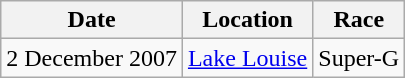<table class="wikitable">
<tr>
<th>Date</th>
<th>Location</th>
<th>Race</th>
</tr>
<tr>
<td>2 December 2007</td>
<td> <a href='#'>Lake Louise</a></td>
<td>Super-G</td>
</tr>
</table>
